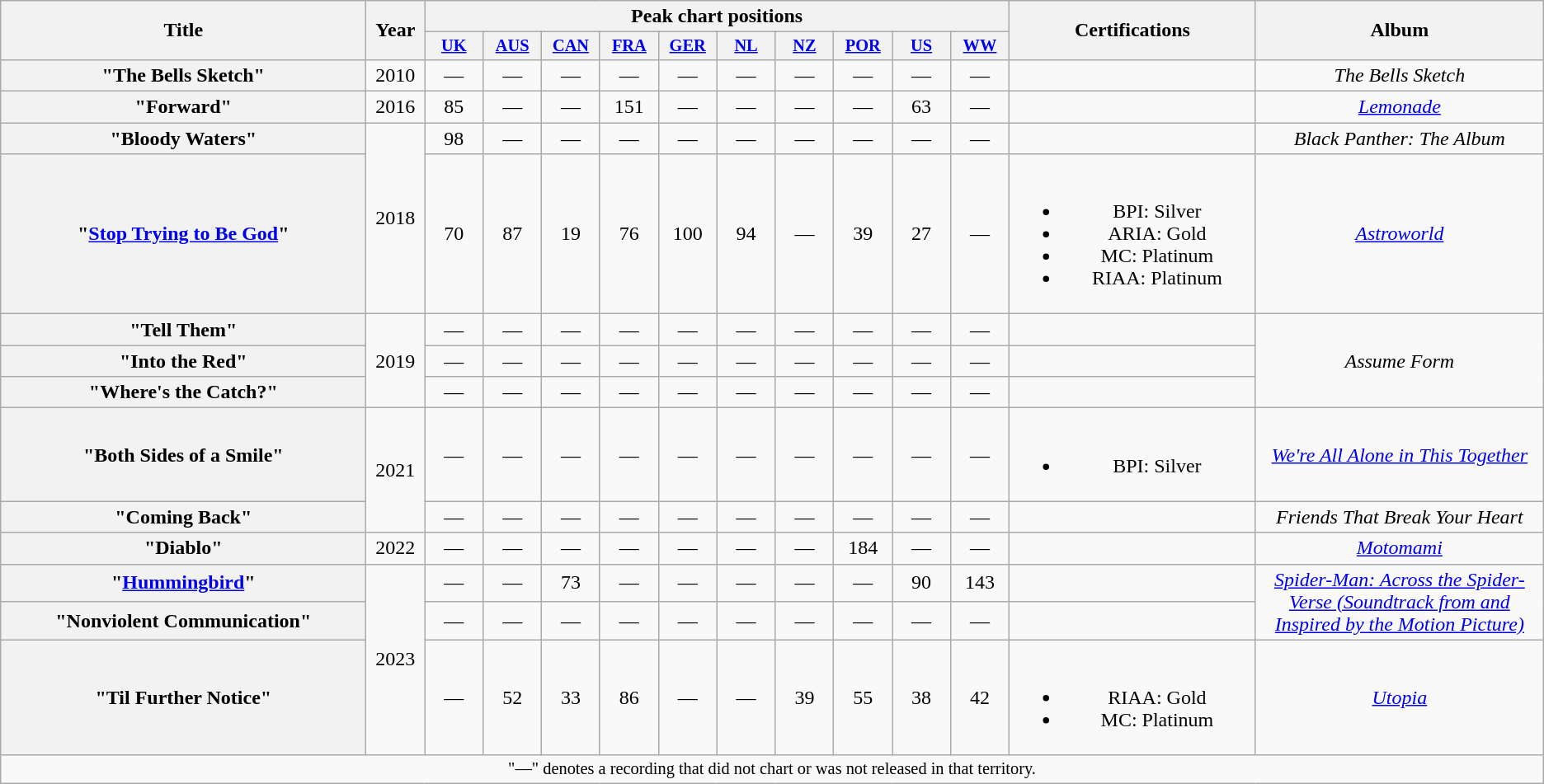<table class="wikitable plainrowheaders" style="text-align:center;">
<tr>
<th scope="col" rowspan="2" style="width:18em;">Title</th>
<th scope="col" rowspan="2" style="width:2.5em;">Year</th>
<th scope="col" colspan="10">Peak chart positions</th>
<th scope="col" rowspan="2" style="width:12em;">Certifications</th>
<th scope="col" rowspan="2">Album</th>
</tr>
<tr>
<th scope="col" style="width:3em;font-size:85%;"><a href='#'>UK</a><br></th>
<th scope="col" style="width:3em;font-size:85%;"><a href='#'>AUS</a><br></th>
<th scope="col" style="width:3em;font-size:85%;"><a href='#'>CAN</a><br></th>
<th scope="col" style="width:3em;font-size:85%;"><a href='#'>FRA</a><br></th>
<th scope="col" style="width:3em;font-size:85%;"><a href='#'>GER</a><br></th>
<th scope="col" style="width:3em;font-size:85%;"><a href='#'>NL</a><br></th>
<th scope="col" style="width:3em;font-size:85%;"><a href='#'>NZ</a><br></th>
<th scope="col" style="width:3em;font-size:85%;"><a href='#'>POR</a><br></th>
<th scope="col" style="width:3em;font-size:85%;"><a href='#'>US</a><br></th>
<th scope="col" style="width:3em;font-size:85%;"><a href='#'>WW</a><br></th>
</tr>
<tr>
<th scope="row">"The Bells Sketch"</th>
<td>2010</td>
<td>—</td>
<td>—</td>
<td>—</td>
<td>—</td>
<td>—</td>
<td>—</td>
<td>—</td>
<td>—</td>
<td>—</td>
<td>—</td>
<td></td>
<td><em>The Bells Sketch</em></td>
</tr>
<tr>
<th scope="row">"Forward"<br></th>
<td>2016</td>
<td>85</td>
<td>—</td>
<td>—</td>
<td>151</td>
<td>—</td>
<td>—</td>
<td>—</td>
<td>—</td>
<td>63</td>
<td>—</td>
<td></td>
<td><em><a href='#'>Lemonade</a></em></td>
</tr>
<tr>
<th scope="row">"Bloody Waters"<br></th>
<td rowspan="2">2018</td>
<td>98</td>
<td>—</td>
<td>—</td>
<td>—</td>
<td>—</td>
<td>—</td>
<td>—</td>
<td>—</td>
<td>—</td>
<td>—</td>
<td></td>
<td><em>Black Panther: The Album</em></td>
</tr>
<tr>
<th scope="row">"<a href='#'>Stop Trying to Be God</a>"<br></th>
<td>70</td>
<td>87</td>
<td>19</td>
<td>76</td>
<td>100</td>
<td>94</td>
<td>—</td>
<td>39</td>
<td>27</td>
<td>—</td>
<td><br><ul><li>BPI: Silver</li><li>ARIA: Gold</li><li>MC: Platinum</li><li>RIAA: Platinum</li></ul></td>
<td><em><a href='#'>Astroworld</a></em></td>
</tr>
<tr>
<th scope="row">"Tell Them"<br></th>
<td rowspan="3">2019</td>
<td>—</td>
<td>—</td>
<td>—</td>
<td>—</td>
<td>—</td>
<td>—</td>
<td>―</td>
<td>—</td>
<td>—</td>
<td>—</td>
<td></td>
<td rowspan="3"><em>Assume Form</em></td>
</tr>
<tr>
<th scope="row">"Into the Red"</th>
<td>—</td>
<td>—</td>
<td>—</td>
<td>—</td>
<td>—</td>
<td>—</td>
<td>―</td>
<td>—</td>
<td>—</td>
<td>—</td>
<td></td>
</tr>
<tr>
<th scope="row">"Where's the Catch?"<br></th>
<td>—</td>
<td>—</td>
<td>—</td>
<td>—</td>
<td>—</td>
<td>—</td>
<td>―</td>
<td>—</td>
<td>—</td>
<td>—</td>
<td></td>
</tr>
<tr>
<th scope="row">"Both Sides of a Smile"<br></th>
<td rowspan="2">2021</td>
<td>—</td>
<td>—</td>
<td>—</td>
<td>—</td>
<td>—</td>
<td>—</td>
<td>—</td>
<td>—</td>
<td>—</td>
<td>—</td>
<td><br><ul><li>BPI: Silver</li></ul></td>
<td><em><a href='#'>We're All Alone in This Together</a></em></td>
</tr>
<tr>
<th scope="row">"Coming Back"<br></th>
<td>—</td>
<td>—</td>
<td>—</td>
<td>—</td>
<td>—</td>
<td>—</td>
<td>—</td>
<td>—</td>
<td>—</td>
<td>—</td>
<td></td>
<td><em>Friends That Break Your Heart</em></td>
</tr>
<tr>
<th scope="row">"Diablo" <br></th>
<td>2022</td>
<td>—</td>
<td>—</td>
<td>—</td>
<td>—</td>
<td>—</td>
<td>—</td>
<td>—</td>
<td>184</td>
<td>—</td>
<td>—</td>
<td></td>
<td><em><a href='#'>Motomami</a></em></td>
</tr>
<tr>
<th scope="row">"<a href='#'>Hummingbird</a>"<br></th>
<td rowspan="3">2023</td>
<td>—</td>
<td>—</td>
<td>73</td>
<td>—</td>
<td>—</td>
<td>—</td>
<td>—</td>
<td>—</td>
<td>90</td>
<td>143</td>
<td></td>
<td rowspan="2"><em><a href='#'>Spider-Man: Across the Spider-Verse (Soundtrack from and Inspired by the Motion Picture)</a></em></td>
</tr>
<tr>
<th scope="row">"Nonviolent Communication"<br></th>
<td>—</td>
<td>—</td>
<td>—</td>
<td>—</td>
<td>—</td>
<td>—</td>
<td>—</td>
<td>—</td>
<td>—</td>
<td>—</td>
<td></td>
</tr>
<tr>
<th scope="row">"Til Further Notice"<br></th>
<td>—</td>
<td>52</td>
<td>33</td>
<td>86</td>
<td>—</td>
<td>—</td>
<td>39</td>
<td>55</td>
<td>38</td>
<td>42</td>
<td><br><ul><li>RIAA: Gold</li><li>MC: Platinum</li></ul></td>
<td><em><a href='#'>Utopia</a></em></td>
</tr>
<tr>
<td colspan="18" style="font-size:85%;">"—" denotes a recording that did not chart or was not released in that territory.</td>
</tr>
</table>
